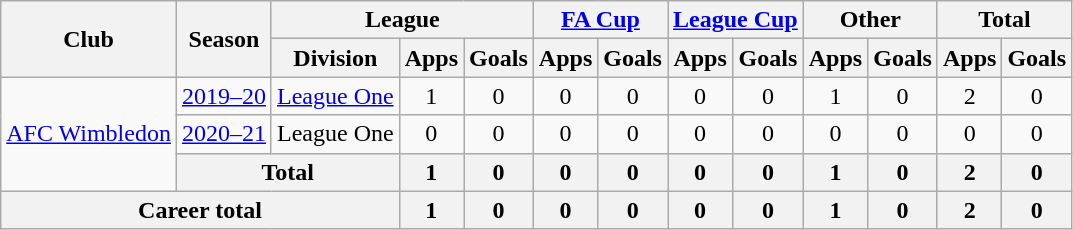<table class="wikitable" style="text-align: center">
<tr>
<th rowspan="2">Club</th>
<th rowspan="2">Season</th>
<th colspan="3">League</th>
<th colspan="2"><a href='#'>FA Cup</a></th>
<th colspan="2"><a href='#'>League Cup</a></th>
<th colspan="2">Other</th>
<th colspan="2">Total</th>
</tr>
<tr>
<th>Division</th>
<th>Apps</th>
<th>Goals</th>
<th>Apps</th>
<th>Goals</th>
<th>Apps</th>
<th>Goals</th>
<th>Apps</th>
<th>Goals</th>
<th>Apps</th>
<th>Goals</th>
</tr>
<tr>
<td rowspan="3"><a href='#'>AFC Wimbledon</a></td>
<td><a href='#'>2019–20</a></td>
<td><a href='#'>League One</a></td>
<td>1</td>
<td>0</td>
<td>0</td>
<td>0</td>
<td>0</td>
<td>0</td>
<td>1</td>
<td>0</td>
<td>2</td>
<td>0</td>
</tr>
<tr>
<td><a href='#'>2020–21</a></td>
<td>League One</td>
<td>0</td>
<td>0</td>
<td>0</td>
<td>0</td>
<td>0</td>
<td>0</td>
<td>0</td>
<td>0</td>
<td>0</td>
<td>0</td>
</tr>
<tr>
<th colspan="2">Total</th>
<th>1</th>
<th>0</th>
<th>0</th>
<th>0</th>
<th>0</th>
<th>0</th>
<th>1</th>
<th>0</th>
<th>2</th>
<th>0</th>
</tr>
<tr>
<th colspan="3">Career total</th>
<th>1</th>
<th>0</th>
<th>0</th>
<th>0</th>
<th>0</th>
<th>0</th>
<th>1</th>
<th>0</th>
<th>2</th>
<th>0</th>
</tr>
</table>
